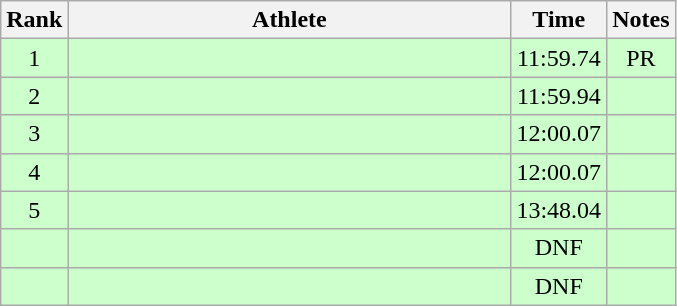<table class="wikitable" style="text-align:center">
<tr>
<th>Rank</th>
<th Style="width:18em">Athlete</th>
<th>Time</th>
<th>Notes</th>
</tr>
<tr style="background:#cfc">
<td>1</td>
<td style="text-align:left"></td>
<td>11:59.74</td>
<td>PR</td>
</tr>
<tr style="background:#cfc">
<td>2</td>
<td style="text-align:left"></td>
<td>11:59.94</td>
<td></td>
</tr>
<tr style="background:#cfc">
<td>3</td>
<td style="text-align:left"></td>
<td>12:00.07</td>
<td></td>
</tr>
<tr style="background:#cfc">
<td>4</td>
<td style="text-align:left"></td>
<td>12:00.07</td>
<td></td>
</tr>
<tr style="background:#cfc">
<td>5</td>
<td style="text-align:left"></td>
<td>13:48.04</td>
<td></td>
</tr>
<tr style="background:#cfc">
<td></td>
<td style="text-align:left"></td>
<td>DNF</td>
<td></td>
</tr>
<tr style="background:#cfc">
<td></td>
<td style="text-align:left"></td>
<td>DNF</td>
<td></td>
</tr>
</table>
